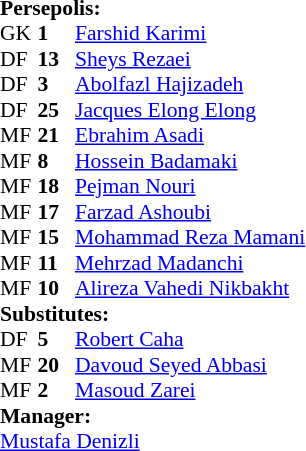<table style="font-size: 90%" cellspacing="0" cellpadding="0">
<tr>
<td colspan="4"><strong>Persepolis:</strong></td>
</tr>
<tr>
<th width=25></th>
<th width=25></th>
</tr>
<tr>
<td>GK</td>
<td><strong>1</strong></td>
<td> <a href='#'>Farshid Karimi</a></td>
</tr>
<tr>
<td>DF</td>
<td><strong>13</strong></td>
<td> <a href='#'>Sheys Rezaei</a></td>
<td></td>
<td></td>
</tr>
<tr>
<td>DF</td>
<td><strong>3</strong></td>
<td> <a href='#'>Abolfazl Hajizadeh</a></td>
</tr>
<tr>
<td>DF</td>
<td><strong>25</strong></td>
<td> <a href='#'>Jacques Elong Elong</a></td>
<td></td>
<td></td>
<td></td>
</tr>
<tr>
<td>MF</td>
<td><strong>21</strong></td>
<td> <a href='#'>Ebrahim Asadi</a></td>
<td></td>
<td></td>
<td></td>
</tr>
<tr>
<td>MF</td>
<td><strong>8</strong></td>
<td> <a href='#'>Hossein Badamaki</a></td>
</tr>
<tr>
<td>MF</td>
<td><strong>18</strong></td>
<td> <a href='#'>Pejman Nouri</a></td>
</tr>
<tr>
<td>MF</td>
<td><strong>17</strong></td>
<td> <a href='#'>Farzad Ashoubi</a></td>
</tr>
<tr>
<td>MF</td>
<td><strong>15</strong></td>
<td> <a href='#'>Mohammad Reza Mamani</a></td>
<td></td>
<td></td>
<td></td>
</tr>
<tr>
<td>MF</td>
<td><strong>11</strong></td>
<td> <a href='#'>Mehrzad Madanchi</a></td>
<td></td>
<td></td>
<td></td>
</tr>
<tr>
<td>MF</td>
<td><strong>10</strong></td>
<td> <a href='#'>Alireza Vahedi Nikbakht</a></td>
<td></td>
</tr>
<tr>
<td colspan=3><strong>Substitutes:</strong></td>
</tr>
<tr>
<td>DF</td>
<td><strong>5</strong></td>
<td> <a href='#'>Robert Caha</a></td>
<td></td>
<td></td>
<td></td>
</tr>
<tr>
<td>MF</td>
<td><strong>20</strong></td>
<td> <a href='#'>Davoud Seyed Abbasi</a></td>
<td></td>
<td></td>
<td></td>
</tr>
<tr>
<td>MF</td>
<td><strong>2</strong></td>
<td> <a href='#'>Masoud Zarei</a></td>
<td></td>
<td></td>
<td></td>
</tr>
<tr>
<td colspan=3><strong>Manager:</strong></td>
</tr>
<tr>
<td colspan=4> <a href='#'>Mustafa Denizli</a></td>
</tr>
</table>
